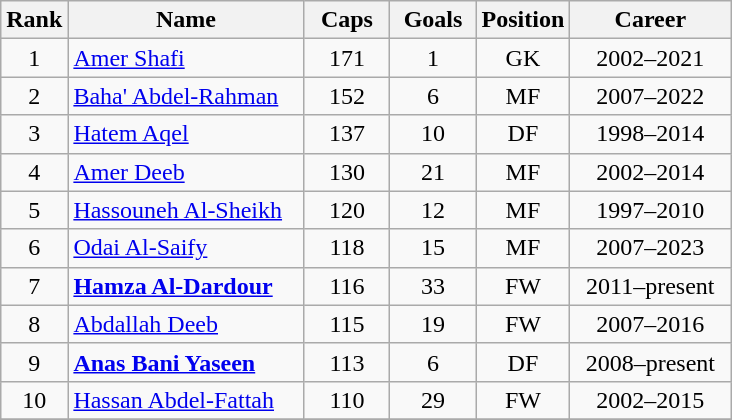<table class="wikitable sortable" style="text-align:center;">
<tr>
<th width=30px>Rank</th>
<th style="width:150px;">Name</th>
<th width=50px>Caps</th>
<th width=50px>Goals</th>
<th width=50px>Position</th>
<th style="width:100px;">Career</th>
</tr>
<tr>
<td>1</td>
<td align="left"><a href='#'>Amer Shafi</a></td>
<td>171</td>
<td>1</td>
<td>GK</td>
<td>2002–2021</td>
</tr>
<tr>
<td>2</td>
<td align="left"><a href='#'>Baha' Abdel-Rahman</a></td>
<td>152</td>
<td>6</td>
<td>MF</td>
<td>2007–2022</td>
</tr>
<tr>
<td>3</td>
<td align="left"><a href='#'>Hatem Aqel</a></td>
<td>137</td>
<td>10</td>
<td>DF</td>
<td>1998–2014</td>
</tr>
<tr>
<td>4</td>
<td align="left"><a href='#'>Amer Deeb</a></td>
<td>130</td>
<td>21</td>
<td>MF</td>
<td>2002–2014</td>
</tr>
<tr>
<td>5</td>
<td align="left"><a href='#'>Hassouneh Al-Sheikh</a></td>
<td>120</td>
<td>12</td>
<td>MF</td>
<td>1997–2010</td>
</tr>
<tr>
<td>6</td>
<td align="left"><a href='#'>Odai Al-Saify</a></td>
<td>118</td>
<td>15</td>
<td>MF</td>
<td>2007–2023</td>
</tr>
<tr>
<td>7</td>
<td align="left"><strong><a href='#'>Hamza Al-Dardour</a></strong></td>
<td>116</td>
<td>33</td>
<td>FW</td>
<td>2011–present</td>
</tr>
<tr>
<td>8</td>
<td align="left"><a href='#'>Abdallah Deeb</a></td>
<td>115</td>
<td>19</td>
<td>FW</td>
<td>2007–2016</td>
</tr>
<tr>
<td>9</td>
<td align="left"><strong><a href='#'>Anas Bani Yaseen</a></strong></td>
<td>113</td>
<td>6</td>
<td>DF</td>
<td>2008–present</td>
</tr>
<tr>
<td>10</td>
<td align="left"><a href='#'>Hassan Abdel-Fattah</a></td>
<td>110</td>
<td>29</td>
<td>FW</td>
<td>2002–2015</td>
</tr>
<tr>
</tr>
</table>
